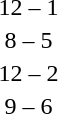<table style="text-align:center">
<tr>
<th width=200></th>
<th width=100></th>
<th width=200></th>
</tr>
<tr>
<td align=right><strong></strong></td>
<td>12 – 1</td>
<td align=left></td>
</tr>
<tr>
<td align=right><strong></strong></td>
<td>8 – 5</td>
<td align=left></td>
</tr>
<tr>
<td align=right><strong></strong></td>
<td>12 – 2</td>
<td align=left></td>
</tr>
<tr>
<td align=right><strong></strong></td>
<td>9 – 6</td>
<td align=left></td>
</tr>
</table>
